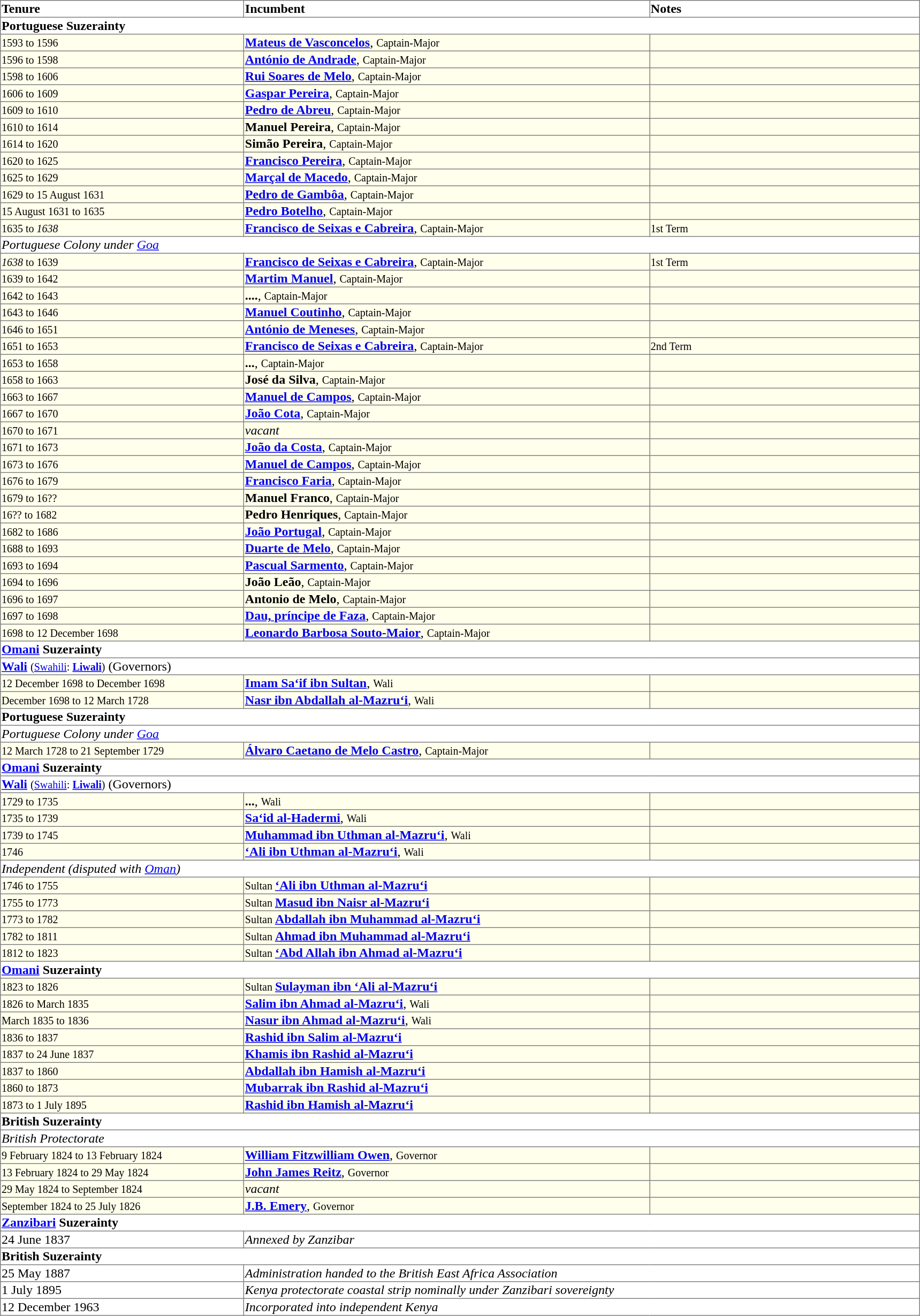<table border="1" style="border-collapse:collapse">
<tr align="left">
<th width="18%">Tenure</th>
<th width="30%">Incumbent</th>
<th width="20%">Notes</th>
</tr>
<tr style="vertical-align:top">
<td colspan="3"><strong>Portuguese Suzerainty</strong></td>
</tr>
<tr style="vertical-align:top; background:#FFFFEC;">
<td><small>1593 to 1596</small></td>
<td><strong><a href='#'>Mateus de Vasconcelos</a></strong>, <small>Captain-Major</small></td>
<td></td>
</tr>
<tr style="vertical-align:top; background:#FFFFEC;">
<td><small>1596 to 1598</small></td>
<td><strong><a href='#'>António de Andrade</a></strong>, <small>Captain-Major</small></td>
<td></td>
</tr>
<tr style="vertical-align:top; background:#FFFFEC;">
<td><small>1598 to 1606</small></td>
<td><strong><a href='#'>Rui Soares de Melo</a></strong>, <small>Captain-Major</small></td>
<td></td>
</tr>
<tr style="vertical-align:top; background:#FFFFEC;">
<td><small>1606 to 1609</small></td>
<td><strong><a href='#'>Gaspar Pereira</a></strong>, <small>Captain-Major</small></td>
<td></td>
</tr>
<tr style="vertical-align:top; background:#FFFFEC;">
<td><small>1609 to 1610</small></td>
<td><strong><a href='#'>Pedro de Abreu</a></strong>, <small>Captain-Major</small></td>
<td></td>
</tr>
<tr style="vertical-align:top; background:#FFFFEC;">
<td><small>1610 to 1614</small></td>
<td><strong>Manuel Pereira</strong>, <small>Captain-Major</small></td>
<td></td>
</tr>
<tr style="vertical-align:top; background:#FFFFEC;">
<td><small>1614 to 1620</small></td>
<td><strong>Simão Pereira</strong>, <small>Captain-Major</small></td>
<td></td>
</tr>
<tr style="vertical-align:top; background:#FFFFEC;">
<td><small>1620 to 1625</small></td>
<td><strong><a href='#'>Francisco Pereira</a></strong>, <small>Captain-Major</small></td>
<td></td>
</tr>
<tr style="vertical-align:top; background:#FFFFEC;">
<td><small>1625 to 1629</small></td>
<td><strong><a href='#'>Marçal de Macedo</a></strong>, <small>Captain-Major</small></td>
<td></td>
</tr>
<tr style="vertical-align:top; background:#FFFFEC;">
<td><small>1629 to 15 August 1631</small></td>
<td><strong><a href='#'>Pedro de Gambôa</a></strong>, <small>Captain-Major</small></td>
<td></td>
</tr>
<tr style="vertical-align:top; background:#FFFFEC;">
<td><small>15 August 1631 to 1635</small></td>
<td><strong><a href='#'>Pedro Botelho</a></strong>, <small>Captain-Major</small></td>
<td></td>
</tr>
<tr style="vertical-align:top; background:#FFFFEC;">
<td><small>1635 to <em>1638</em></small></td>
<td><strong><a href='#'>Francisco de Seixas e Cabreira</a></strong>, <small>Captain-Major</small></td>
<td><small>1st Term</small></td>
</tr>
<tr style="vertical-align:top">
<td colspan="3"><em>Portuguese Colony under <a href='#'>Goa</a></em></td>
</tr>
<tr style="vertical-align:top; background:#FFFFEC;">
<td><small><em>1638</em> to 1639</small></td>
<td><strong><a href='#'>Francisco de Seixas e Cabreira</a></strong>, <small>Captain-Major</small></td>
<td><small>1st Term</small></td>
</tr>
<tr style="vertical-align:top; background:#FFFFEC;">
<td><small>1639 to 1642</small></td>
<td><strong><a href='#'>Martim Manuel</a></strong>, <small>Captain-Major</small></td>
<td></td>
</tr>
<tr style="vertical-align:top; background:#FFFFEC;">
<td><small>1642 to 1643</small></td>
<td><strong>....</strong>, <small>Captain-Major</small></td>
<td></td>
</tr>
<tr style="vertical-align:top; background:#FFFFEC;">
<td><small>1643 to 1646</small></td>
<td><strong><a href='#'>Manuel Coutinho</a></strong>, <small>Captain-Major</small></td>
<td></td>
</tr>
<tr style="vertical-align:top; background:#FFFFEC;">
<td><small>1646 to 1651</small></td>
<td><strong><a href='#'>António de Meneses</a></strong>, <small>Captain-Major</small></td>
<td></td>
</tr>
<tr style="vertical-align:top; background:#FFFFEC;">
<td><small>1651 to 1653</small></td>
<td><strong><a href='#'>Francisco de Seixas e Cabreira</a></strong>, <small>Captain-Major</small></td>
<td><small>2nd Term</small></td>
</tr>
<tr style="vertical-align:top; background:#FFFFEC;">
<td><small>1653 to 1658</small></td>
<td><strong>...</strong>, <small>Captain-Major</small></td>
<td></td>
</tr>
<tr style="vertical-align:top; background:#FFFFEC;">
<td><small>1658 to 1663</small></td>
<td><strong>José da Silva</strong>, <small>Captain-Major</small></td>
<td></td>
</tr>
<tr style="vertical-align:top; background:#FFFFEC;">
<td><small>1663 to 1667</small></td>
<td><strong><a href='#'>Manuel de Campos</a></strong>, <small>Captain-Major</small></td>
<td></td>
</tr>
<tr style="vertical-align:top; background:#FFFFEC;">
<td><small>1667 to 1670</small></td>
<td><strong><a href='#'>João Cota</a></strong>, <small>Captain-Major</small></td>
<td></td>
</tr>
<tr style="vertical-align:top; background:#FFFFEC;">
<td><small>1670 to 1671</small></td>
<td><em>vacant</em></td>
<td></td>
</tr>
<tr style="vertical-align:top; background:#FFFFEC;">
<td><small>1671 to 1673</small></td>
<td><strong><a href='#'>João da Costa</a></strong>, <small>Captain-Major</small></td>
<td></td>
</tr>
<tr style="vertical-align:top; background:#FFFFEC;">
<td><small>1673 to 1676</small></td>
<td><strong><a href='#'>Manuel de Campos</a></strong>, <small>Captain-Major</small></td>
<td></td>
</tr>
<tr style="vertical-align:top; background:#FFFFEC;">
<td><small>1676 to 1679</small></td>
<td><strong><a href='#'>Francisco Faria</a></strong>, <small>Captain-Major</small></td>
<td></td>
</tr>
<tr style="vertical-align:top; background:#FFFFEC;">
<td><small>1679 to 16??</small></td>
<td><strong>Manuel Franco</strong>, <small>Captain-Major</small></td>
<td></td>
</tr>
<tr style="vertical-align:top; background:#FFFFEC;">
<td><small>16?? to 1682</small></td>
<td><strong>Pedro Henriques</strong>, <small>Captain-Major</small></td>
<td></td>
</tr>
<tr style="vertical-align:top; background:#FFFFEC;">
<td><small>1682 to 1686</small></td>
<td><strong><a href='#'>João Portugal</a></strong>, <small>Captain-Major</small></td>
<td></td>
</tr>
<tr style="vertical-align:top; background:#FFFFEC;">
<td><small>1688 to 1693</small></td>
<td><strong><a href='#'>Duarte de Melo</a></strong>, <small>Captain-Major</small></td>
<td></td>
</tr>
<tr style="vertical-align:top; background:#FFFFEC;">
<td><small>1693 to 1694</small></td>
<td><strong><a href='#'>Pascual Sarmento</a></strong>, <small>Captain-Major</small></td>
<td></td>
</tr>
<tr style="vertical-align:top; background:#FFFFEC;">
<td><small>1694 to 1696</small></td>
<td><strong>João Leão</strong>, <small>Captain-Major</small></td>
<td></td>
</tr>
<tr style="vertical-align:top; background:#FFFFEC;">
<td><small>1696 to 1697</small></td>
<td><strong>Antonio de Melo</strong>, <small>Captain-Major</small></td>
<td></td>
</tr>
<tr style="vertical-align:top; background:#FFFFEC;">
<td><small>1697 to 1698</small></td>
<td><strong><a href='#'>Dau, príncipe de Faza</a></strong>, <small>Captain-Major</small></td>
<td></td>
</tr>
<tr style="vertical-align:top; background:#FFFFEC;">
<td><small>1698 to 12 December 1698</small></td>
<td><strong><a href='#'>Leonardo Barbosa Souto-Maior</a></strong>, <small>Captain-Major</small></td>
<td></td>
</tr>
<tr style="vertical-align:top">
<td colspan="3"><strong><a href='#'>Omani</a> Suzerainty</strong></td>
</tr>
<tr style="vertical-align:top">
<td colspan="3"><strong><a href='#'>Wali</a></strong> <small>(<a href='#'>Swahili</a>: <strong><a href='#'>Liwali</a></strong>)</small> (Governors)</td>
</tr>
<tr style="vertical-align:top; background:#FFFFEC;">
<td><small>12 December 1698 to December 1698</small></td>
<td><strong><a href='#'>Imam Sa‘if ibn Sultan</a></strong>, <small>Wali</small></td>
<td></td>
</tr>
<tr style="vertical-align:top; background:#FFFFEC;">
<td><small>December 1698 to 12 March 1728</small></td>
<td><strong><a href='#'>Nasr ibn Abdallah al-Mazru‘i</a></strong>, <small>Wali</small></td>
<td></td>
</tr>
<tr style="vertical-align:top">
<td colspan="3"><strong>Portuguese Suzerainty</strong></td>
</tr>
<tr style="vertical-align:top">
<td colspan="3"><em>Portuguese Colony under <a href='#'>Goa</a></em></td>
</tr>
<tr style="vertical-align:top; background:#FFFFEC;">
<td><small>12 March 1728 to 21 September 1729</small></td>
<td><strong><a href='#'>Álvaro Caetano de Melo Castro</a></strong>, <small>Captain-Major</small></td>
<td></td>
</tr>
<tr style="vertical-align:top">
<td colspan="3"><strong><a href='#'>Omani</a> Suzerainty</strong></td>
</tr>
<tr style="vertical-align:top">
<td colspan="3"><strong><a href='#'>Wali</a></strong> <small>(<a href='#'>Swahili</a>: <strong><a href='#'>Liwali</a></strong>)</small> (Governors)</td>
</tr>
<tr style="vertical-align:top; background:#FFFFEC;">
<td><small>1729 to 1735</small></td>
<td><strong>...</strong>, <small>Wali</small></td>
<td></td>
</tr>
<tr style="vertical-align:top; background:#FFFFEC;">
<td><small>1735 to 1739</small></td>
<td><strong><a href='#'>Sa‘id al-Hadermi</a></strong>, <small>Wali</small></td>
<td></td>
</tr>
<tr style="vertical-align:top; background:#FFFFEC;">
<td><small>1739 to 1745</small></td>
<td><strong><a href='#'>Muhammad ibn Uthman al-Mazru‘i</a></strong>, <small>Wali</small></td>
<td></td>
</tr>
<tr style="vertical-align:top; background:#FFFFEC;">
<td><small>1746</small></td>
<td><strong><a href='#'>‘Ali ibn Uthman al-Mazru‘i</a></strong>, <small>Wali</small></td>
<td></td>
</tr>
<tr style="vertical-align:top">
<td colspan="3"><em>Independent (disputed with <a href='#'>Oman</a>)</em></td>
</tr>
<tr style="vertical-align:top; background:#FFFFEC;">
<td><small>1746 to 1755</small></td>
<td><small>Sultan </small><strong><a href='#'>‘Ali ibn Uthman al-Mazru‘i</a></strong></td>
<td></td>
</tr>
<tr style="vertical-align:top; background:#FFFFEC;">
<td><small>1755 to 1773</small></td>
<td><small>Sultan </small><strong><a href='#'>Masud ibn Naisr al-Mazru‘i</a></strong></td>
<td></td>
</tr>
<tr style="vertical-align:top; background:#FFFFEC;">
<td><small>1773 to 1782</small></td>
<td><small>Sultan </small><strong><a href='#'>Abdallah ibn Muhammad al-Mazru‘i</a></strong></td>
<td></td>
</tr>
<tr style="vertical-align:top; background:#FFFFEC;">
<td><small>1782 to 1811</small></td>
<td><small>Sultan </small><strong><a href='#'>Ahmad ibn Muhammad al-Mazru‘i</a></strong></td>
<td></td>
</tr>
<tr style="vertical-align:top; background:#FFFFEC;">
<td><small>1812 to 1823</small></td>
<td><small>Sultan </small><strong><a href='#'>‘Abd Allah ibn Ahmad al-Mazru‘i</a></strong></td>
<td></td>
</tr>
<tr style="vertical-align:top">
<td colspan="3"><strong><a href='#'>Omani</a> Suzerainty</strong></td>
</tr>
<tr style="vertical-align:top; background:#FFFFEC;">
<td><small>1823 to 1826</small></td>
<td><small>Sultan </small><strong><a href='#'>Sulayman ibn ‘Ali al-Mazru‘i</a></strong></td>
<td></td>
</tr>
<tr style="vertical-align:top; background:#FFFFEC;">
<td><small>1826 to March 1835</small></td>
<td><strong><a href='#'>Salim ibn Ahmad al-Mazru‘i</a></strong>, <small>Wali</small></td>
<td></td>
</tr>
<tr style="vertical-align:top; background:#FFFFEC;">
<td><small>March 1835 to 1836</small></td>
<td><strong><a href='#'>Nasur ibn Ahmad al-Mazru‘i</a></strong>, <small>Wali</small></td>
<td></td>
</tr>
<tr style="vertical-align:top; background:#FFFFEC;">
<td><small>1836 to 1837</small></td>
<td><strong><a href='#'>Rashid ibn Salim al-Mazru‘i</a></strong></td>
<td></td>
</tr>
<tr style="vertical-align:top; background:#FFFFEC;">
<td><small>1837 to 24 June 1837</small></td>
<td><strong><a href='#'>Khamis ibn Rashid al-Mazru‘i</a></strong></td>
<td></td>
</tr>
<tr style="vertical-align:top; background:#FFFFEC;">
<td><small>1837 to 1860</small></td>
<td><strong><a href='#'>Abdallah ibn Hamish al-Mazru‘i</a></strong></td>
<td></td>
</tr>
<tr style="vertical-align:top; background:#FFFFEC;">
<td><small>1860 to 1873</small></td>
<td><strong><a href='#'>Mubarrak ibn Rashid al-Mazru‘i</a></strong></td>
<td></td>
</tr>
<tr style="vertical-align:top; background:#FFFFEC;">
<td><small>1873 to 1 July 1895</small></td>
<td><strong><a href='#'>Rashid ibn Hamish al-Mazru‘i</a></strong></td>
<td></td>
</tr>
<tr style="vertical-align:top">
<td colspan="3"><strong>British Suzerainty</strong></td>
</tr>
<tr style="vertical-align:top">
<td colspan="3"><em>British Protectorate</em></td>
</tr>
<tr style="vertical-align:top; background:#FFFFEC;">
<td><small>9 February 1824 to 13 February 1824</small></td>
<td><strong><a href='#'>William Fitzwilliam Owen</a></strong>, <small>Governor</small></td>
<td></td>
</tr>
<tr style="vertical-align:top; background:#FFFFEC;">
<td><small>13 February 1824 to 29 May 1824</small></td>
<td><strong><a href='#'>John James Reitz</a></strong>, <small>Governor</small></td>
<td></td>
</tr>
<tr style="vertical-align:top; background:#FFFFEC;">
<td><small>29 May 1824 to September 1824</small></td>
<td><em>vacant</em></td>
<td></td>
</tr>
<tr style="vertical-align:top; background:#FFFFEC;">
<td><small>September 1824 to 25 July 1826</small></td>
<td><strong><a href='#'>J.B. Emery</a></strong>, <small>Governor</small></td>
<td></td>
</tr>
<tr style="vertical-align:top">
<td colspan="3"><strong><a href='#'>Zanzibari</a> Suzerainty</strong></td>
</tr>
<tr style="vertical-align:top">
<td>24 June 1837</td>
<td colspan="2"><em>Annexed by Zanzibar</em></td>
</tr>
<tr style="vertical-align:top">
<td colspan="3"><strong>British Suzerainty</strong></td>
</tr>
<tr style="vertical-align:top">
<td>25 May 1887</td>
<td colspan="2"><em>Administration handed to the British East Africa Association </em></td>
</tr>
<tr style="vertical-align:top">
<td>1 July 1895</td>
<td colspan="2"><em>Kenya protectorate coastal strip nominally under Zanzibari sovereignty</em></td>
</tr>
<tr style="vertical-align:top">
<td>12 December 1963</td>
<td colspan="2"><em>Incorporated into independent Kenya</em></td>
</tr>
</table>
